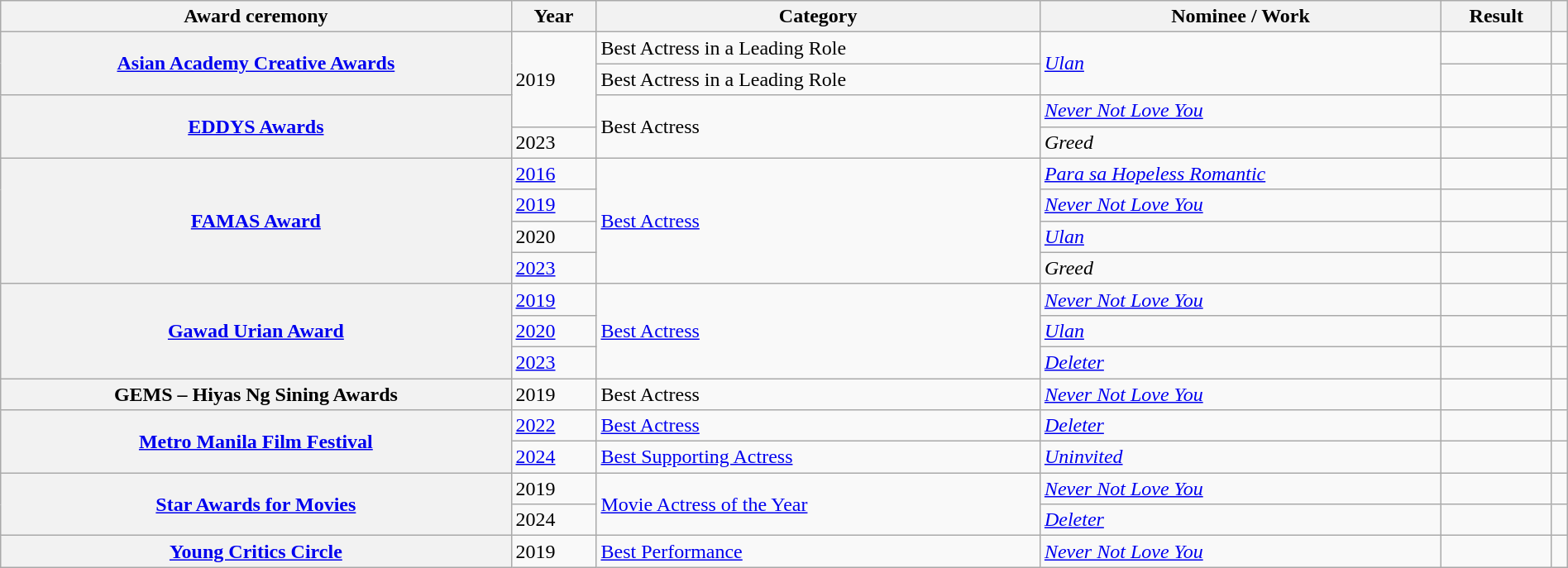<table class="wikitable plainrowheaders sortable" style="width:100%">
<tr>
<th scope="col">Award ceremony</th>
<th scope="col">Year</th>
<th scope="col">Category</th>
<th scope="col">Nominee / Work</th>
<th scope="col">Result</th>
<th scope="col" class="unsortable"></th>
</tr>
<tr>
<th scope="row" rowspan="2"><a href='#'>Asian Academy Creative Awards</a></th>
<td rowspan="3">2019</td>
<td>Best Actress in a Leading Role<br></td>
<td rowspan="2"><em><a href='#'>Ulan</a></em></td>
<td></td>
<td></td>
</tr>
<tr>
<td>Best Actress in a Leading Role</td>
<td></td>
<td></td>
</tr>
<tr>
<th scope="row" rowspan="2"><a href='#'>EDDYS Awards</a></th>
<td rowspan="2">Best Actress</td>
<td><em><a href='#'>Never Not Love You</a></em></td>
<td></td>
<td></td>
</tr>
<tr>
<td>2023</td>
<td><em>Greed</em></td>
<td></td>
<td></td>
</tr>
<tr>
<th scope="row" rowspan="4"><a href='#'>FAMAS Award</a></th>
<td><a href='#'>2016</a></td>
<td rowspan="4"><a href='#'>Best Actress</a></td>
<td><em><a href='#'>Para sa Hopeless Romantic</a></em></td>
<td></td>
<td></td>
</tr>
<tr>
<td><a href='#'>2019</a></td>
<td><em><a href='#'>Never Not Love You</a></em></td>
<td></td>
<td></td>
</tr>
<tr>
<td>2020</td>
<td><em><a href='#'>Ulan</a></em></td>
<td></td>
<td></td>
</tr>
<tr>
<td><a href='#'>2023</a></td>
<td><em>Greed</em></td>
<td></td>
<td></td>
</tr>
<tr>
<th scope="row" rowspan="3"><a href='#'>Gawad Urian Award</a></th>
<td><a href='#'>2019</a></td>
<td rowspan="3"><a href='#'>Best Actress</a></td>
<td><em><a href='#'>Never Not Love You</a></em></td>
<td></td>
<td></td>
</tr>
<tr>
<td><a href='#'>2020</a></td>
<td><em><a href='#'>Ulan</a></em></td>
<td></td>
<td></td>
</tr>
<tr>
<td><a href='#'>2023</a></td>
<td><em><a href='#'>Deleter</a></em></td>
<td></td>
<td></td>
</tr>
<tr>
<th scope="row">GEMS – Hiyas Ng Sining Awards</th>
<td>2019</td>
<td>Best Actress</td>
<td><em><a href='#'>Never Not Love You</a></em></td>
<td></td>
<td></td>
</tr>
<tr>
<th rowspan="2" scope="row"><a href='#'>Metro Manila Film Festival</a></th>
<td><a href='#'>2022</a></td>
<td><a href='#'>Best Actress</a></td>
<td><em><a href='#'>Deleter</a></em></td>
<td></td>
<td></td>
</tr>
<tr>
<td><a href='#'>2024</a></td>
<td><a href='#'>Best Supporting Actress</a></td>
<td><em><a href='#'>Uninvited</a></em></td>
<td></td>
<td></td>
</tr>
<tr>
<th scope="row" rowspan="2"><a href='#'>Star Awards for Movies</a></th>
<td>2019</td>
<td rowspan="2"><a href='#'>Movie Actress of the Year</a></td>
<td><em><a href='#'>Never Not Love You</a></em></td>
<td></td>
<td></td>
</tr>
<tr>
<td>2024</td>
<td><em><a href='#'>Deleter</a></em></td>
<td></td>
<td></td>
</tr>
<tr>
<th scope="row"><a href='#'>Young Critics Circle</a></th>
<td>2019</td>
<td><a href='#'>Best Performance</a></td>
<td><em><a href='#'>Never Not Love You</a></em></td>
<td></td>
<td></td>
</tr>
</table>
